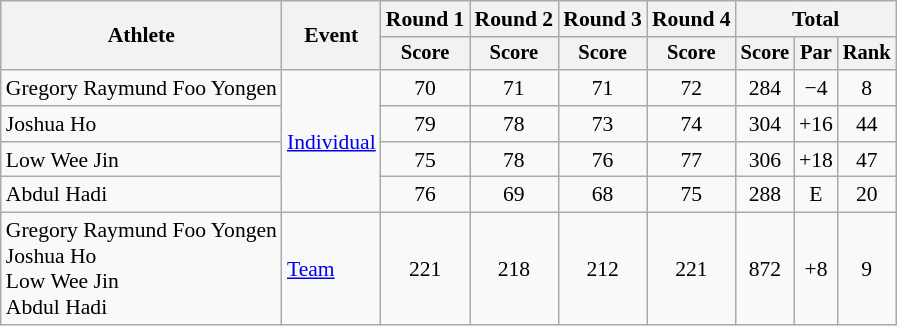<table class=wikitable style=font-size:90%;text-align:center>
<tr>
<th rowspan=2>Athlete</th>
<th rowspan=2>Event</th>
<th>Round 1</th>
<th>Round 2</th>
<th>Round 3</th>
<th>Round 4</th>
<th colspan=3>Total</th>
</tr>
<tr style="font-size:95%">
<th>Score</th>
<th>Score</th>
<th>Score</th>
<th>Score</th>
<th>Score</th>
<th>Par</th>
<th>Rank</th>
</tr>
<tr>
<td align=left>Gregory Raymund Foo Yongen</td>
<td align=left rowspan=4><a href='#'>Individual</a></td>
<td>70</td>
<td>71</td>
<td>71</td>
<td>72</td>
<td>284</td>
<td>−4</td>
<td>8</td>
</tr>
<tr>
<td align=left>Joshua Ho</td>
<td>79</td>
<td>78</td>
<td>73</td>
<td>74</td>
<td>304</td>
<td>+16</td>
<td>44</td>
</tr>
<tr>
<td align=left>Low Wee Jin</td>
<td>75</td>
<td>78</td>
<td>76</td>
<td>77</td>
<td>306</td>
<td>+18</td>
<td>47</td>
</tr>
<tr>
<td align=left>Abdul Hadi</td>
<td>76</td>
<td>69</td>
<td>68</td>
<td>75</td>
<td>288</td>
<td>E</td>
<td>20</td>
</tr>
<tr>
<td align=left>Gregory Raymund Foo Yongen<br>Joshua Ho<br>Low Wee Jin<br>Abdul Hadi</td>
<td align=left><a href='#'>Team</a></td>
<td>221</td>
<td>218</td>
<td>212</td>
<td>221</td>
<td>872</td>
<td>+8</td>
<td>9</td>
</tr>
</table>
